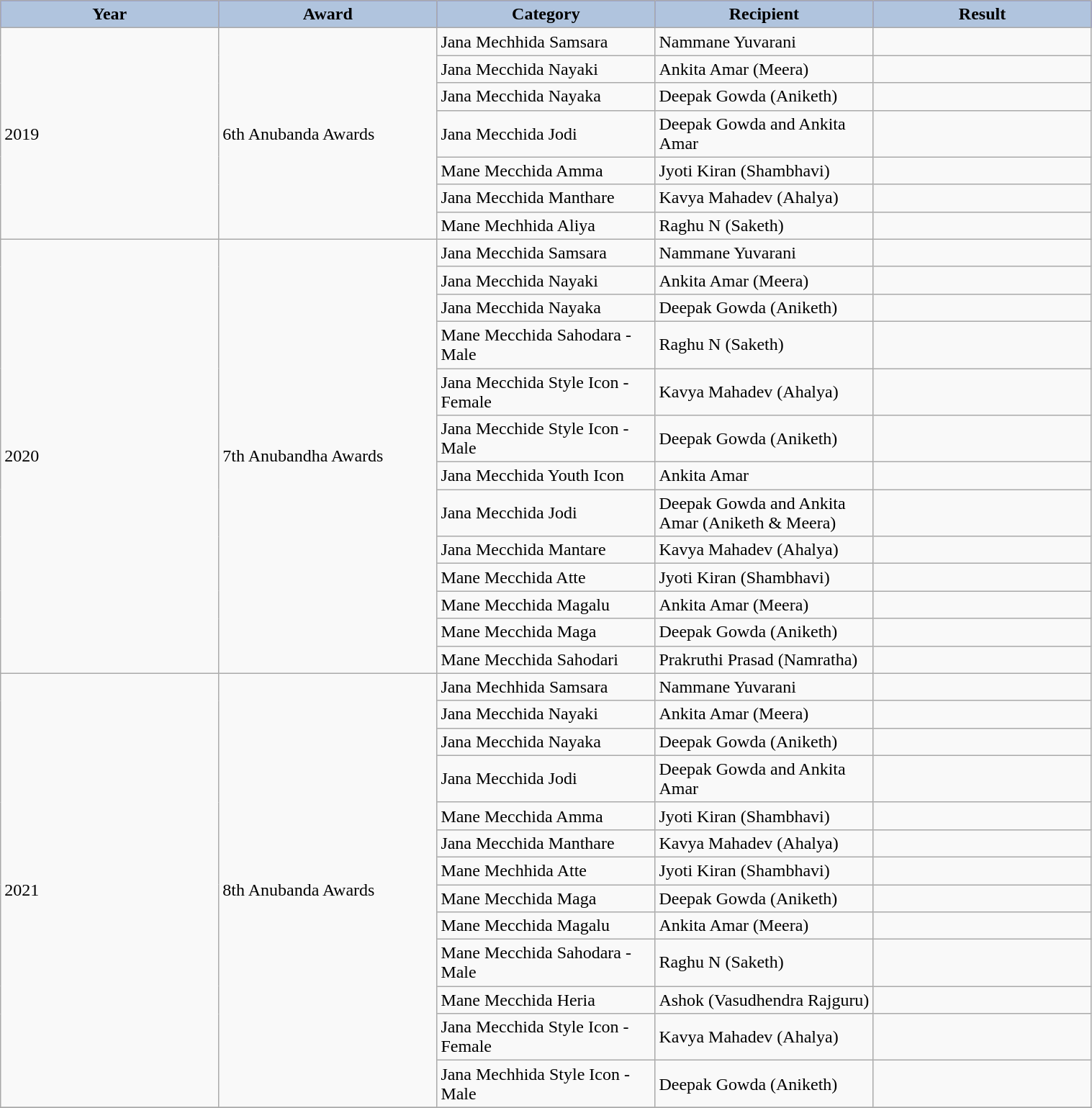<table class="wikitable" width="80%">
<tr bgcolor="blue">
<th style="width:100pt; background:LightSteelBlue;">Year</th>
<th style="width:100pt; background:LightSteelBlue;">Award</th>
<th style="width:100pt; background:LightSteelBlue;">Category</th>
<th style="width:100pt; background:LightSteelBlue;">Recipient</th>
<th style="width:100pt; background:LightSteelBlue;">Result</th>
</tr>
<tr>
<td rowspan="7">2019</td>
<td rowspan="7">6th Anubanda Awards</td>
<td>Jana Mechhida Samsara</td>
<td>Nammane Yuvarani</td>
<td></td>
</tr>
<tr>
<td>Jana Mecchida Nayaki</td>
<td>Ankita Amar (Meera)</td>
<td></td>
</tr>
<tr>
<td>Jana Mecchida Nayaka</td>
<td>Deepak Gowda (Aniketh)</td>
<td></td>
</tr>
<tr>
<td>Jana Mecchida Jodi</td>
<td>Deepak Gowda and Ankita Amar</td>
<td></td>
</tr>
<tr>
<td>Mane Mecchida Amma</td>
<td>Jyoti Kiran (Shambhavi)</td>
<td></td>
</tr>
<tr>
<td>Jana Mecchida Manthare</td>
<td>Kavya Mahadev (Ahalya)</td>
<td></td>
</tr>
<tr>
<td>Mane Mechhida Aliya</td>
<td>Raghu N (Saketh)</td>
<td></td>
</tr>
<tr>
<td rowspan="13">2020</td>
<td rowspan="13">7th Anubandha Awards</td>
<td>Jana Mecchida Samsara</td>
<td>Nammane Yuvarani</td>
<td></td>
</tr>
<tr>
<td>Jana Mecchida Nayaki</td>
<td>Ankita Amar (Meera)</td>
<td></td>
</tr>
<tr>
<td>Jana Mecchida Nayaka</td>
<td>Deepak Gowda (Aniketh)</td>
<td></td>
</tr>
<tr>
<td>Mane Mecchida Sahodara - Male</td>
<td>Raghu N (Saketh)</td>
<td></td>
</tr>
<tr>
<td>Jana Mecchida Style Icon -Female</td>
<td>Kavya Mahadev (Ahalya)</td>
<td></td>
</tr>
<tr>
<td>Jana Mecchide Style Icon - Male</td>
<td>Deepak Gowda (Aniketh)</td>
<td></td>
</tr>
<tr>
<td>Jana Mecchida Youth Icon</td>
<td>Ankita Amar</td>
<td></td>
</tr>
<tr>
<td>Jana Mecchida Jodi</td>
<td>Deepak Gowda and Ankita Amar (Aniketh & Meera)</td>
<td></td>
</tr>
<tr>
<td>Jana Mecchida Mantare</td>
<td>Kavya Mahadev (Ahalya)</td>
<td></td>
</tr>
<tr>
<td>Mane Mecchida Atte</td>
<td>Jyoti Kiran (Shambhavi)</td>
<td></td>
</tr>
<tr>
<td>Mane Mecchida Magalu</td>
<td>Ankita Amar (Meera)</td>
<td></td>
</tr>
<tr>
<td>Mane Mecchida Maga</td>
<td>Deepak Gowda (Aniketh)</td>
<td></td>
</tr>
<tr>
<td>Mane Mecchida Sahodari</td>
<td>Prakruthi Prasad (Namratha)</td>
<td></td>
</tr>
<tr>
<td rowspan="13">2021</td>
<td rowspan="13">8th Anubanda Awards</td>
<td>Jana Mechhida Samsara</td>
<td>Nammane Yuvarani</td>
<td></td>
</tr>
<tr>
<td>Jana Mecchida Nayaki</td>
<td>Ankita Amar (Meera)</td>
<td></td>
</tr>
<tr>
<td>Jana Mecchida Nayaka</td>
<td>Deepak Gowda (Aniketh)</td>
<td></td>
</tr>
<tr>
<td>Jana Mecchida Jodi</td>
<td>Deepak Gowda and Ankita Amar</td>
<td></td>
</tr>
<tr>
<td>Mane Mecchida Amma</td>
<td>Jyoti Kiran (Shambhavi)</td>
<td></td>
</tr>
<tr>
<td>Jana Mecchida Manthare</td>
<td>Kavya Mahadev (Ahalya)</td>
<td></td>
</tr>
<tr>
<td>Mane Mechhida Atte</td>
<td>Jyoti Kiran (Shambhavi)</td>
<td></td>
</tr>
<tr>
<td>Mane Mecchida Maga</td>
<td>Deepak Gowda (Aniketh)</td>
<td></td>
</tr>
<tr>
<td>Mane Mecchida Magalu</td>
<td>Ankita Amar (Meera)</td>
<td></td>
</tr>
<tr>
<td>Mane Mecchida Sahodara - Male</td>
<td>Raghu N (Saketh)</td>
<td></td>
</tr>
<tr>
<td>Mane Mecchida Heria</td>
<td>Ashok (Vasudhendra Rajguru)</td>
<td></td>
</tr>
<tr>
<td>Jana Mecchida Style Icon - Female</td>
<td>Kavya Mahadev (Ahalya)</td>
<td></td>
</tr>
<tr>
<td>Jana Mechhida Style Icon - Male</td>
<td>Deepak Gowda (Aniketh)</td>
<td></td>
</tr>
<tr>
</tr>
</table>
